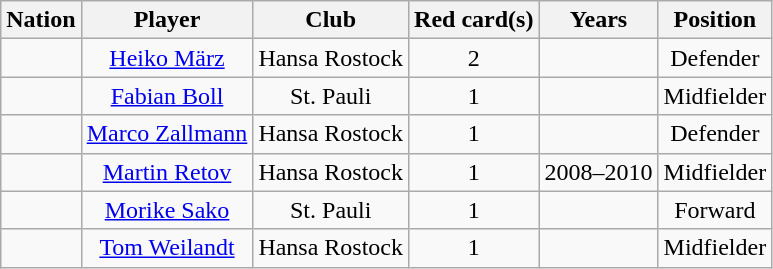<table class="wikitable" style="text-align:center">
<tr>
<th>Nation</th>
<th>Player</th>
<th>Club</th>
<th>Red card(s)</th>
<th>Years</th>
<th>Position</th>
</tr>
<tr>
<td></td>
<td><a href='#'>Heiko März</a></td>
<td>Hansa Rostock</td>
<td>2</td>
<td></td>
<td>Defender</td>
</tr>
<tr>
<td></td>
<td><a href='#'>Fabian Boll</a></td>
<td>St. Pauli</td>
<td>1</td>
<td></td>
<td>Midfielder</td>
</tr>
<tr>
<td></td>
<td><a href='#'>Marco Zallmann</a></td>
<td>Hansa Rostock</td>
<td>1</td>
<td></td>
<td>Defender</td>
</tr>
<tr>
<td></td>
<td><a href='#'>Martin Retov</a></td>
<td>Hansa Rostock</td>
<td>1</td>
<td>2008–2010</td>
<td>Midfielder</td>
</tr>
<tr>
<td></td>
<td><a href='#'>Morike Sako</a></td>
<td>St. Pauli</td>
<td>1</td>
<td></td>
<td>Forward</td>
</tr>
<tr>
<td></td>
<td><a href='#'>Tom Weilandt</a></td>
<td>Hansa Rostock</td>
<td>1</td>
<td></td>
<td>Midfielder</td>
</tr>
</table>
